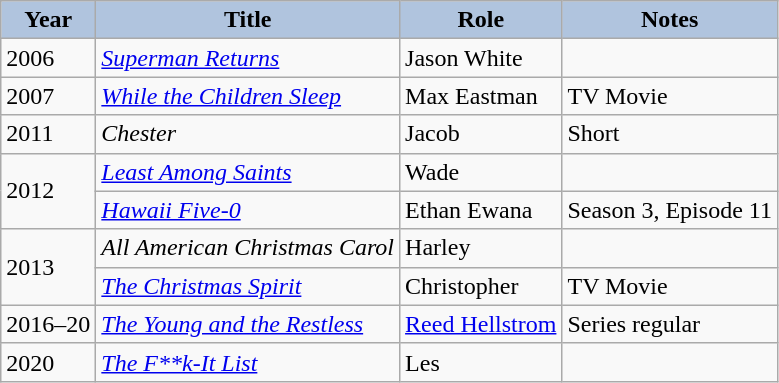<table class="wikitable sortable">
<tr>
<th style="background:#B0C4DE;text-align:center;">Year</th>
<th style="background:#B0C4DE;text-align:center;">Title</th>
<th style="background:#B0C4DE;text-align:center;">Role</th>
<th class="unsortable" style="background:#B0C4DE;text-align:center;">Notes</th>
</tr>
<tr>
<td>2006</td>
<td><em><a href='#'>Superman Returns</a></em></td>
<td>Jason White</td>
<td></td>
</tr>
<tr>
<td>2007</td>
<td><em><a href='#'>While the Children Sleep</a></em></td>
<td>Max Eastman</td>
<td>TV Movie</td>
</tr>
<tr>
<td>2011</td>
<td><em>Chester</em></td>
<td>Jacob</td>
<td>Short</td>
</tr>
<tr>
<td rowspan="2">2012</td>
<td><em><a href='#'>Least Among Saints</a></em></td>
<td>Wade</td>
<td></td>
</tr>
<tr>
<td><em><a href='#'>Hawaii Five-0</a></em></td>
<td>Ethan Ewana</td>
<td>Season 3, Episode 11</td>
</tr>
<tr>
<td rowspan="2">2013</td>
<td><em>All American Christmas Carol</em></td>
<td>Harley</td>
<td></td>
</tr>
<tr>
<td><em><a href='#'>The Christmas Spirit</a></em></td>
<td>Christopher</td>
<td>TV Movie</td>
</tr>
<tr>
<td>2016–20</td>
<td><em><a href='#'>The Young and the Restless</a></em></td>
<td><a href='#'>Reed Hellstrom</a></td>
<td>Series regular</td>
</tr>
<tr>
<td>2020</td>
<td><em><a href='#'>The F**k-It List</a></em></td>
<td>Les</td>
<td></td>
</tr>
</table>
